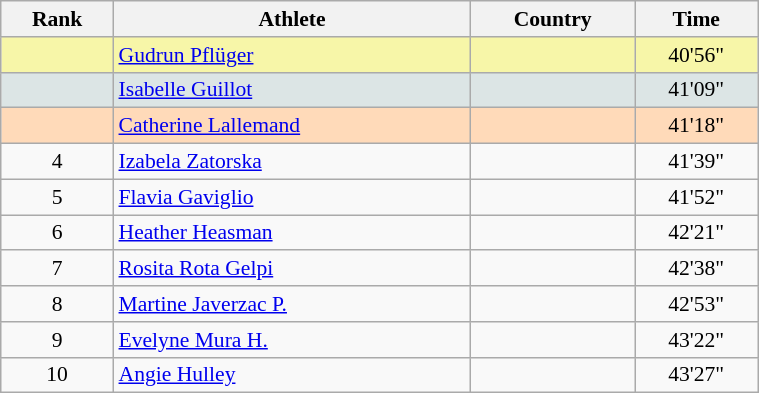<table class="wikitable" width=40% style="font-size:90%; text-align:center;">
<tr>
<th>Rank</th>
<th>Athlete</th>
<th>Country</th>
<th>Time</th>
</tr>
<tr bgcolor="#F7F6A8">
<td></td>
<td align=left><a href='#'>Gudrun Pflüger</a></td>
<td align=left></td>
<td>40'56"</td>
</tr>
<tr bgcolor="#DCE5E5">
<td></td>
<td align=left><a href='#'>Isabelle Guillot</a></td>
<td align=left></td>
<td>41'09"</td>
</tr>
<tr bgcolor="#FFDAB9">
<td></td>
<td align=left><a href='#'>Catherine Lallemand</a></td>
<td align=left></td>
<td>41'18"</td>
</tr>
<tr>
<td>4</td>
<td align=left><a href='#'>Izabela Zatorska</a></td>
<td align=left></td>
<td>41'39"</td>
</tr>
<tr>
<td>5</td>
<td align=left><a href='#'>Flavia Gaviglio</a></td>
<td align=left></td>
<td>41'52"</td>
</tr>
<tr>
<td>6</td>
<td align=left><a href='#'>Heather Heasman</a></td>
<td align=left></td>
<td>42'21"</td>
</tr>
<tr>
<td>7</td>
<td align=left><a href='#'>Rosita Rota Gelpi</a></td>
<td align=left></td>
<td>42'38"</td>
</tr>
<tr>
<td>8</td>
<td align=left><a href='#'>Martine Javerzac P.</a></td>
<td align=left></td>
<td>42'53"</td>
</tr>
<tr>
<td>9</td>
<td align=left><a href='#'>Evelyne Mura H.</a></td>
<td align=left></td>
<td>43'22"</td>
</tr>
<tr>
<td>10</td>
<td align=left><a href='#'>Angie Hulley</a></td>
<td align=left></td>
<td>43'27"</td>
</tr>
</table>
